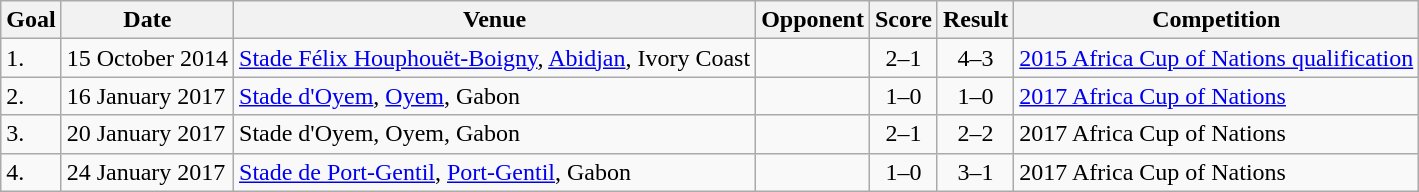<table class="wikitable sortable">
<tr>
<th>Goal</th>
<th>Date</th>
<th>Venue</th>
<th>Opponent</th>
<th>Score</th>
<th>Result</th>
<th>Competition</th>
</tr>
<tr>
<td>1.</td>
<td>15 October 2014</td>
<td><a href='#'>Stade Félix Houphouët-Boigny</a>, <a href='#'>Abidjan</a>, Ivory Coast</td>
<td></td>
<td align=center>2–1</td>
<td align=center>4–3</td>
<td><a href='#'>2015 Africa Cup of Nations qualification</a></td>
</tr>
<tr>
<td>2.</td>
<td>16 January 2017</td>
<td><a href='#'>Stade d'Oyem</a>, <a href='#'>Oyem</a>, Gabon</td>
<td></td>
<td align=center>1–0</td>
<td align=center>1–0</td>
<td><a href='#'>2017 Africa Cup of Nations</a></td>
</tr>
<tr>
<td>3.</td>
<td>20 January 2017</td>
<td>Stade d'Oyem, Oyem, Gabon</td>
<td></td>
<td align=center>2–1</td>
<td align=center>2–2</td>
<td>2017 Africa Cup of Nations</td>
</tr>
<tr>
<td>4.</td>
<td>24 January 2017</td>
<td><a href='#'>Stade de Port-Gentil</a>, <a href='#'>Port-Gentil</a>, Gabon</td>
<td></td>
<td align=center>1–0</td>
<td align=center>3–1</td>
<td>2017 Africa Cup of Nations</td>
</tr>
</table>
